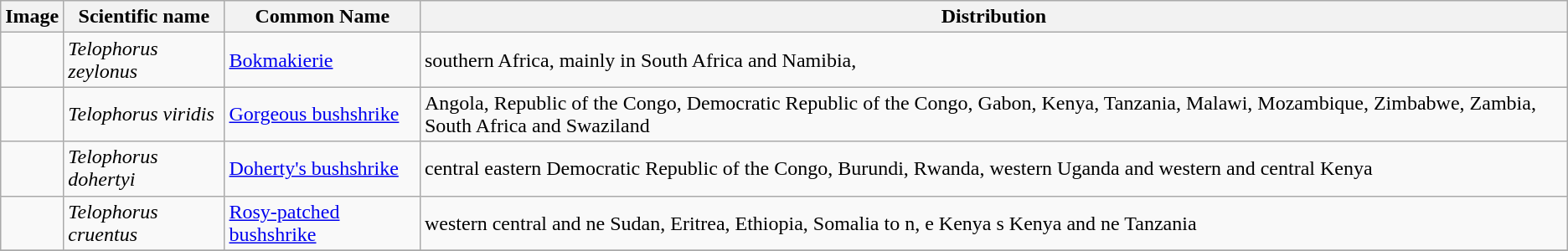<table class="wikitable">
<tr>
<th>Image</th>
<th>Scientific name</th>
<th>Common Name</th>
<th>Distribution</th>
</tr>
<tr>
<td></td>
<td><em>Telophorus zeylonus</em></td>
<td><a href='#'>Bokmakierie</a></td>
<td>southern Africa, mainly in South Africa and Namibia,</td>
</tr>
<tr>
<td></td>
<td><em>Telophorus viridis</em></td>
<td><a href='#'>Gorgeous bushshrike</a></td>
<td>Angola, Republic of the Congo, Democratic Republic of the Congo, Gabon, Kenya, Tanzania, Malawi, Mozambique, Zimbabwe, Zambia, South Africa and Swaziland</td>
</tr>
<tr>
<td></td>
<td><em>Telophorus dohertyi</em></td>
<td><a href='#'>Doherty's bushshrike</a></td>
<td>central eastern Democratic Republic of the Congo, Burundi, Rwanda, western Uganda and western and central Kenya</td>
</tr>
<tr>
<td></td>
<td><em>Telophorus cruentus</em></td>
<td><a href='#'>Rosy-patched bushshrike</a></td>
<td>western central and ne Sudan, Eritrea, Ethiopia, Somalia to n, e Kenya s Kenya and ne Tanzania</td>
</tr>
<tr>
</tr>
</table>
